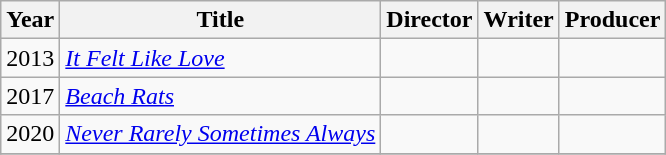<table class="wikitable">
<tr>
<th>Year</th>
<th>Title</th>
<th>Director</th>
<th>Writer</th>
<th>Producer</th>
</tr>
<tr>
<td>2013</td>
<td><em><a href='#'>It Felt Like Love</a></em></td>
<td></td>
<td></td>
<td></td>
</tr>
<tr>
<td>2017</td>
<td><em><a href='#'>Beach Rats</a></em></td>
<td></td>
<td></td>
<td></td>
</tr>
<tr>
<td>2020</td>
<td><em><a href='#'>Never Rarely Sometimes Always</a></em></td>
<td></td>
<td></td>
<td></td>
</tr>
<tr>
</tr>
</table>
